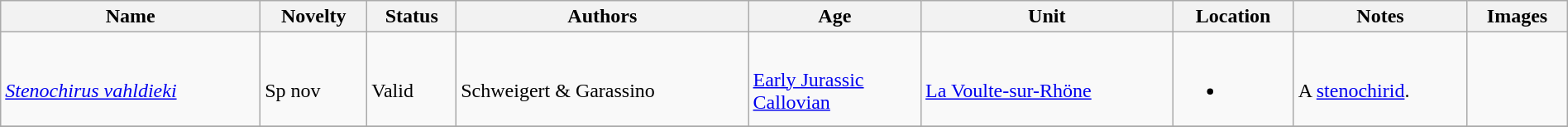<table class="wikitable sortable" align="center" width="100%">
<tr>
<th>Name</th>
<th>Novelty</th>
<th>Status</th>
<th>Authors</th>
<th>Age</th>
<th>Unit</th>
<th>Location</th>
<th>Notes</th>
<th>Images</th>
</tr>
<tr>
<td><br><em><a href='#'>Stenochirus vahldieki</a></em></td>
<td><br>Sp nov</td>
<td><br>Valid</td>
<td><br>Schweigert & Garassino</td>
<td><br><a href='#'>Early Jurassic</a><br><a href='#'>Callovian</a></td>
<td><br><a href='#'>La Voulte-sur-Rhöne</a></td>
<td><br><ul><li></li></ul></td>
<td><br>A <a href='#'>stenochirid</a>.</td>
<td></td>
</tr>
<tr>
</tr>
</table>
